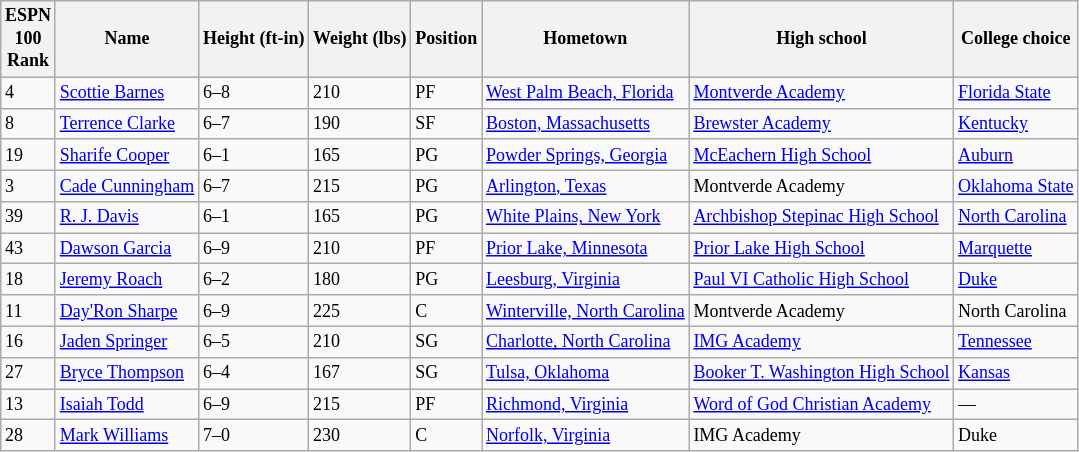<table class="wikitable sortable" style="font-size: 75%" style="width: 75%">
<tr>
<th>ESPN<br> 100 <br> Rank</th>
<th>Name</th>
<th>Height (ft-in)</th>
<th>Weight (lbs)</th>
<th>Position</th>
<th>Hometown</th>
<th>High school</th>
<th>College choice</th>
</tr>
<tr>
<td>4</td>
<td><a href='#'>Scottie Barnes</a></td>
<td>6–8</td>
<td>210</td>
<td>PF</td>
<td><a href='#'>West Palm Beach, Florida</a></td>
<td><a href='#'>Montverde Academy</a></td>
<td><a href='#'>Florida State</a></td>
</tr>
<tr>
<td>8</td>
<td><a href='#'>Terrence Clarke</a></td>
<td>6–7</td>
<td>190</td>
<td>SF</td>
<td><a href='#'>Boston, Massachusetts</a></td>
<td><a href='#'>Brewster Academy</a></td>
<td><a href='#'>Kentucky</a></td>
</tr>
<tr>
<td>19</td>
<td><a href='#'>Sharife Cooper</a></td>
<td>6–1</td>
<td>165</td>
<td>PG</td>
<td><a href='#'>Powder Springs, Georgia</a></td>
<td><a href='#'>McEachern High School</a></td>
<td><a href='#'>Auburn</a></td>
</tr>
<tr>
<td>3</td>
<td><a href='#'>Cade Cunningham</a></td>
<td>6–7</td>
<td>215</td>
<td>PG</td>
<td><a href='#'>Arlington, Texas</a></td>
<td>Montverde Academy</td>
<td><a href='#'>Oklahoma State</a></td>
</tr>
<tr>
<td>39</td>
<td><a href='#'>R. J. Davis</a></td>
<td>6–1</td>
<td>165</td>
<td>PG</td>
<td><a href='#'>White Plains, New York</a></td>
<td><a href='#'>Archbishop Stepinac High School</a></td>
<td><a href='#'>North Carolina</a></td>
</tr>
<tr>
<td>43</td>
<td><a href='#'>Dawson Garcia</a></td>
<td>6–9</td>
<td>210</td>
<td>PF</td>
<td><a href='#'>Prior Lake, Minnesota</a></td>
<td><a href='#'>Prior Lake High School</a></td>
<td><a href='#'>Marquette</a></td>
</tr>
<tr>
<td>18</td>
<td><a href='#'>Jeremy Roach</a></td>
<td>6–2</td>
<td>180</td>
<td>PG</td>
<td><a href='#'>Leesburg, Virginia</a></td>
<td><a href='#'>Paul VI Catholic High School</a></td>
<td><a href='#'>Duke</a></td>
</tr>
<tr>
<td>11</td>
<td><a href='#'>Day'Ron Sharpe</a></td>
<td>6–9</td>
<td>225</td>
<td>C</td>
<td><a href='#'>Winterville, North Carolina</a></td>
<td>Montverde Academy</td>
<td>North Carolina</td>
</tr>
<tr>
<td>16</td>
<td><a href='#'>Jaden Springer</a></td>
<td>6–5</td>
<td>210</td>
<td>SG</td>
<td><a href='#'>Charlotte, North Carolina</a></td>
<td><a href='#'>IMG Academy</a></td>
<td><a href='#'>Tennessee</a></td>
</tr>
<tr>
<td>27</td>
<td><a href='#'>Bryce Thompson</a></td>
<td>6–4</td>
<td>167</td>
<td>SG</td>
<td><a href='#'>Tulsa, Oklahoma</a></td>
<td><a href='#'>Booker T. Washington High School</a></td>
<td><a href='#'>Kansas</a></td>
</tr>
<tr>
<td>13</td>
<td><a href='#'>Isaiah Todd</a></td>
<td>6–9</td>
<td>215</td>
<td>PF</td>
<td><a href='#'>Richmond, Virginia</a></td>
<td><a href='#'>Word of God Christian Academy</a></td>
<td>—</td>
</tr>
<tr>
<td>28</td>
<td><a href='#'>Mark Williams</a></td>
<td>7–0</td>
<td>230</td>
<td>C</td>
<td><a href='#'>Norfolk, Virginia</a></td>
<td>IMG Academy</td>
<td>Duke</td>
</tr>
</table>
